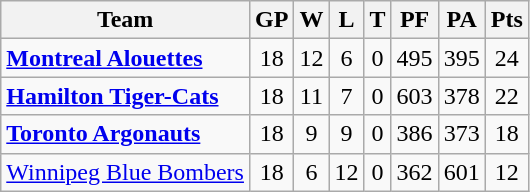<table class="wikitable">
<tr>
<th>Team</th>
<th>GP</th>
<th>W</th>
<th>L</th>
<th>T</th>
<th>PF</th>
<th>PA</th>
<th>Pts</th>
</tr>
<tr align="center">
<td align="left"><strong><a href='#'>Montreal Alouettes</a></strong></td>
<td>18</td>
<td>12</td>
<td>6</td>
<td>0</td>
<td>495</td>
<td>395</td>
<td>24</td>
</tr>
<tr align="center">
<td align="left"><strong><a href='#'>Hamilton Tiger-Cats</a></strong></td>
<td>18</td>
<td>11</td>
<td>7</td>
<td>0</td>
<td>603</td>
<td>378</td>
<td>22</td>
</tr>
<tr align="center">
<td align="left"><strong><a href='#'>Toronto Argonauts</a></strong></td>
<td>18</td>
<td>9</td>
<td>9</td>
<td>0</td>
<td>386</td>
<td>373</td>
<td>18</td>
</tr>
<tr align="center">
<td align="left"><a href='#'>Winnipeg Blue Bombers</a></td>
<td>18</td>
<td>6</td>
<td>12</td>
<td>0</td>
<td>362</td>
<td>601</td>
<td>12</td>
</tr>
</table>
